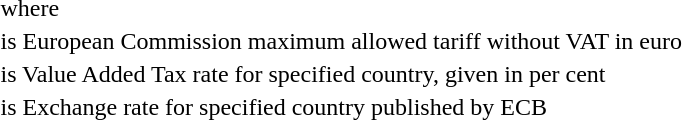<table>
<tr>
<td>where</td>
</tr>
<tr>
<td> is European Commission maximum allowed tariff without VAT in euro</td>
</tr>
<tr>
<td> is Value Added Tax rate for specified country, given in per cent</td>
</tr>
<tr>
<td> is Exchange rate for specified country published by ECB</td>
</tr>
</table>
